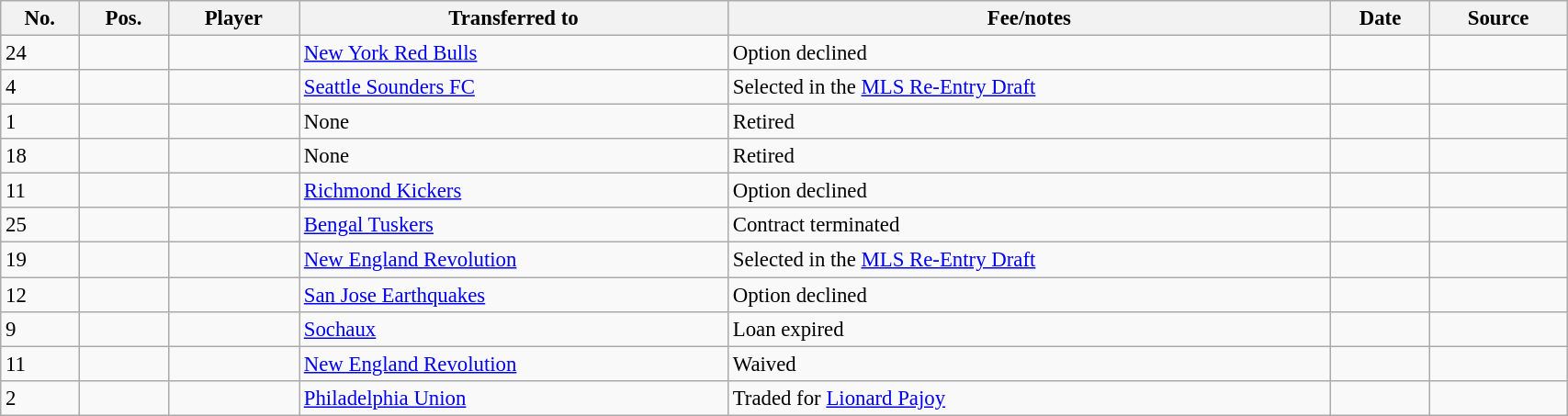<table class="wikitable sortable" style="width:90%; text-align:center; font-size:95%; text-align:left;">
<tr>
<th><strong>No.</strong></th>
<th><strong>Pos.</strong></th>
<th><strong>Player</strong></th>
<th><strong>Transferred to</strong></th>
<th><strong>Fee/notes</strong></th>
<th><strong>Date</strong></th>
<th><strong>Source</strong></th>
</tr>
<tr>
<td>24</td>
<td align=center></td>
<td></td>
<td> <a href='#'>New York Red Bulls</a></td>
<td>Option declined</td>
<td></td>
<td></td>
</tr>
<tr>
<td>4</td>
<td align=center></td>
<td></td>
<td> <a href='#'>Seattle Sounders FC</a></td>
<td>Selected in the <a href='#'>MLS Re-Entry Draft</a></td>
<td></td>
<td></td>
</tr>
<tr>
<td>1</td>
<td align=center></td>
<td></td>
<td>None</td>
<td>Retired</td>
<td></td>
<td></td>
</tr>
<tr>
<td>18</td>
<td align=center></td>
<td></td>
<td>None</td>
<td>Retired</td>
<td></td>
<td></td>
</tr>
<tr>
<td>11</td>
<td align=center></td>
<td></td>
<td> <a href='#'>Richmond Kickers</a></td>
<td>Option declined</td>
<td></td>
<td></td>
</tr>
<tr>
<td>25</td>
<td align=center></td>
<td></td>
<td> <a href='#'>Bengal Tuskers</a></td>
<td>Contract terminated</td>
<td></td>
<td></td>
</tr>
<tr>
<td>19</td>
<td align=center></td>
<td></td>
<td> <a href='#'>New England Revolution</a></td>
<td>Selected in the <a href='#'>MLS Re-Entry Draft</a></td>
<td></td>
<td></td>
</tr>
<tr>
<td>12</td>
<td align=center></td>
<td></td>
<td> <a href='#'>San Jose Earthquakes</a></td>
<td>Option declined</td>
<td></td>
<td></td>
</tr>
<tr>
<td>9</td>
<td align=center></td>
<td></td>
<td> <a href='#'>Sochaux</a></td>
<td>Loan expired</td>
<td></td>
<td></td>
</tr>
<tr>
<td>11</td>
<td align=center></td>
<td></td>
<td> <a href='#'>New England Revolution</a></td>
<td>Waived</td>
<td></td>
<td></td>
</tr>
<tr>
<td>2</td>
<td align=center></td>
<td></td>
<td> <a href='#'>Philadelphia Union</a></td>
<td>Traded for <a href='#'>Lionard Pajoy</a></td>
<td></td>
<td></td>
</tr>
</table>
